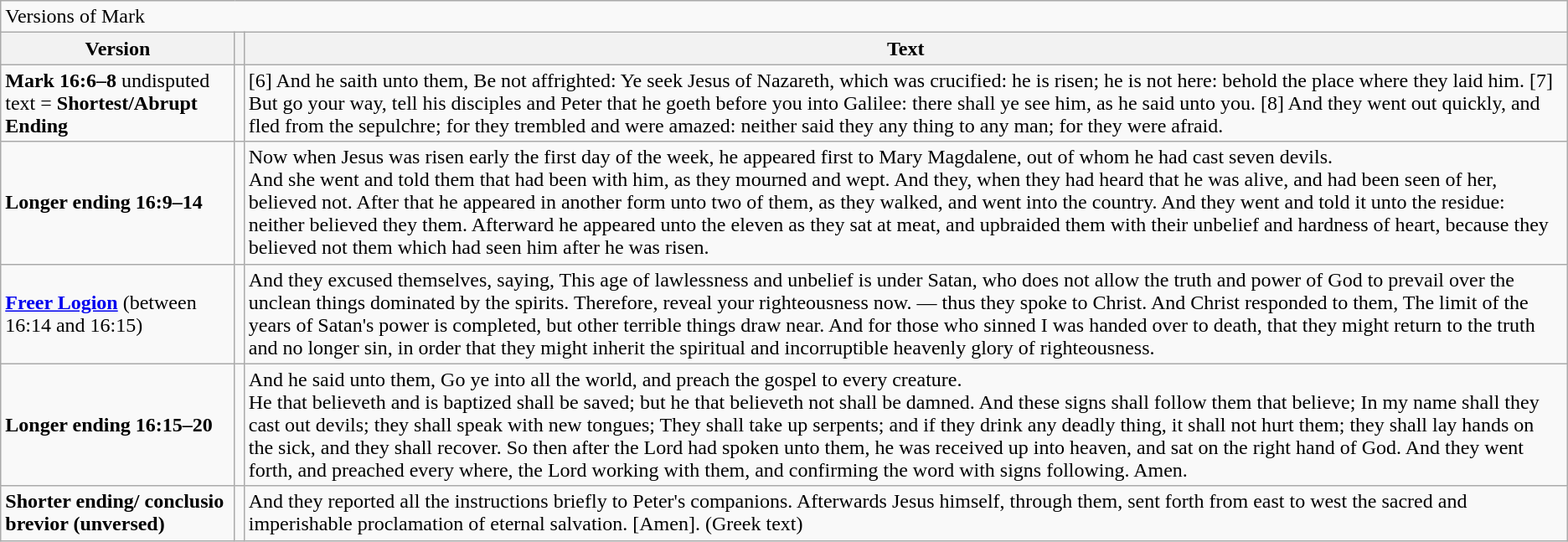<table class="wikitable floatright  mw-collapsible mw-collapsed">
<tr>
<td colspan="3">Versions of Mark</td>
</tr>
<tr>
<th>Version</th>
<th></th>
<th>Text</th>
</tr>
<tr>
<td><strong>Mark 16:6–8</strong> undisputed text = <strong>Shortest/Abrupt  Ending</strong></td>
<td></td>
<td>[6] And he saith unto them, Be not affrighted: Ye seek Jesus of Nazareth, which was crucified: he is risen; he is not here: behold the place where they laid him. [7] But go your way, tell his disciples and Peter that he goeth before you into Galilee: there shall ye see him, as he said unto you. [8] And they went out quickly, and fled from the sepulchre; for they trembled and were amazed: neither said they any thing to any man; for they were afraid.</td>
</tr>
<tr>
<td><strong>Longer ending 16:9–14</strong></td>
<td></td>
<td>Now when Jesus was risen early the first day of the week, he appeared first to Mary Magdalene, out of whom he had cast seven devils.<br>And she went and told them that had been with him, as they mourned and wept.
And they, when they had heard that he was alive, and had been seen of her, believed not.
After that he appeared in another form unto two of them, as they walked, and went into the country.
And they went and told it unto the residue: neither believed they them.
Afterward he appeared unto the eleven as they sat at meat, and upbraided them with their unbelief and hardness of heart, because they believed not them which had seen him after he was risen.</td>
</tr>
<tr>
<td><strong><a href='#'>Freer Logion</a></strong> (between 16:14 and 16:15)</td>
<td></td>
<td>And they excused themselves, saying, This age of lawlessness and unbelief is under Satan, who does not allow the truth and power of God to prevail over the unclean things dominated by the spirits. Therefore, reveal your righteousness now. — thus they spoke to Christ. And Christ responded to them, The limit of the years of Satan's power is completed, but other terrible things draw near. And for those who sinned I was handed over to death, that they might return to the truth and no longer sin, in order that they might inherit the spiritual and incorruptible heavenly glory of righteousness.</td>
</tr>
<tr>
<td><strong>Longer ending 16:15–20</strong></td>
<td></td>
<td>And he said unto them, Go ye into all the world, and preach the gospel to every creature.<br>He that believeth and is baptized shall be saved; but he that believeth not shall be damned.
And these signs shall follow them that believe; In my name shall they cast out devils; they shall speak with new tongues;
They shall take up serpents; and if they drink any deadly thing, it shall not hurt them; they shall lay hands on the sick, and they shall recover.
So then after the Lord had spoken unto them, he was received up into heaven, and sat on the right hand of God.
And they went forth, and preached every where, the Lord working with them, and confirming the word with signs following. Amen.</td>
</tr>
<tr>
<td><strong>Shorter ending/ conclusio brevior (unversed)</strong></td>
<td></td>
<td>And they reported all the instructions briefly to Peter's companions. Afterwards Jesus himself, through them, sent forth from east to west the sacred and imperishable proclamation of eternal salvation. [Amen]. (Greek text)</td>
</tr>
</table>
